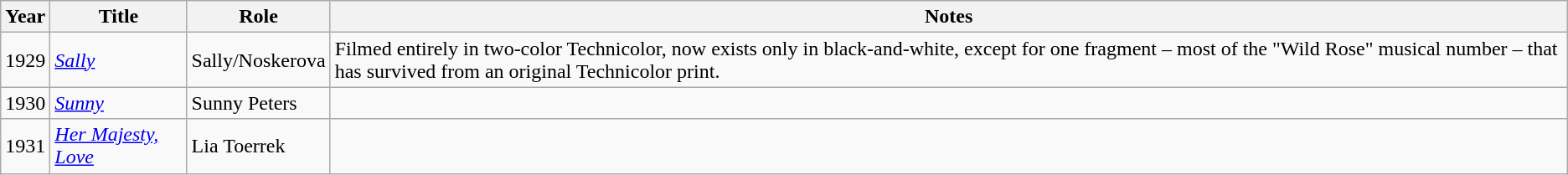<table class="wikitable sortable">
<tr>
<th>Year</th>
<th>Title</th>
<th>Role</th>
<th class="unsortable">Notes</th>
</tr>
<tr>
<td>1929</td>
<td><em><a href='#'>Sally</a></em></td>
<td>Sally/Noskerova</td>
<td>Filmed entirely in two-color Technicolor, now exists only in black-and-white, except for one fragment – most of the "Wild Rose" musical number – that has survived from an original Technicolor print.</td>
</tr>
<tr>
<td>1930</td>
<td><em><a href='#'>Sunny</a></em></td>
<td>Sunny Peters</td>
<td></td>
</tr>
<tr>
<td>1931</td>
<td><em><a href='#'>Her Majesty, Love</a></em></td>
<td>Lia Toerrek</td>
<td></td>
</tr>
</table>
